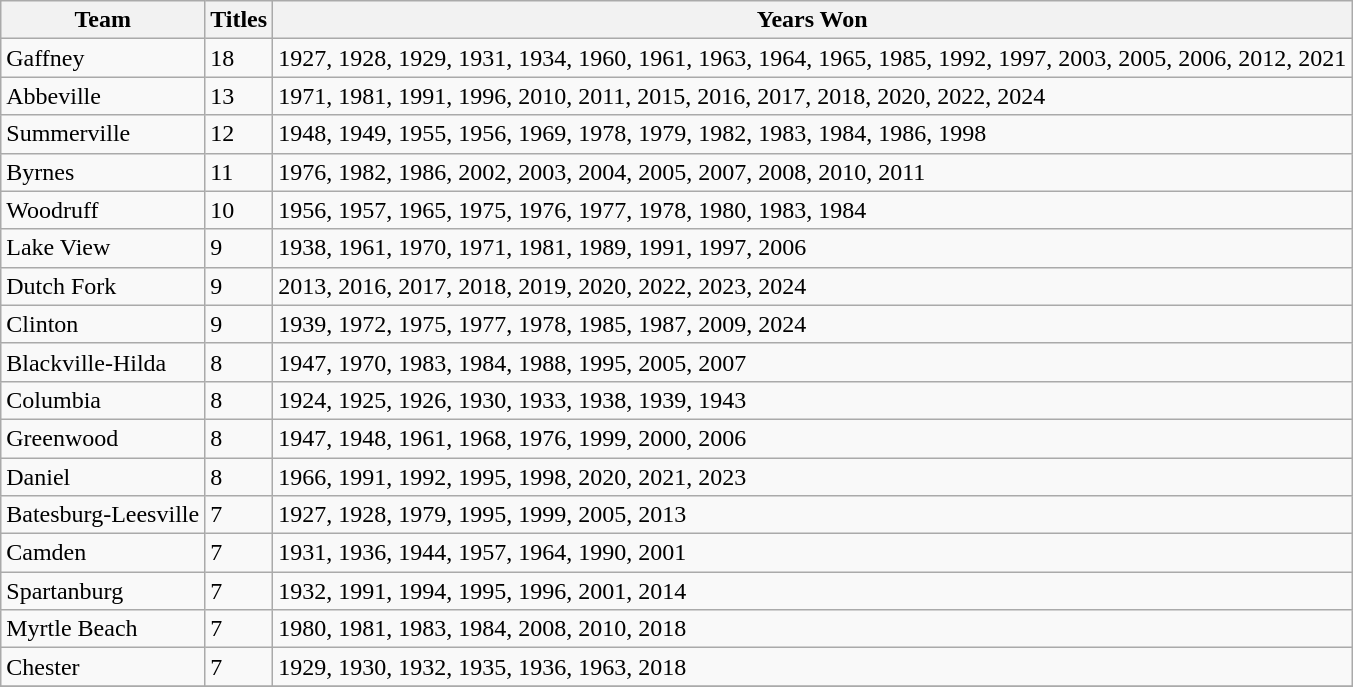<table class="wikitable sortable">
<tr>
<th scope="col">Team</th>
<th scope="col">Titles</th>
<th scope="col">Years Won</th>
</tr>
<tr>
<td>Gaffney</td>
<td>18</td>
<td>1927, 1928, 1929, 1931, 1934, 1960, 1961, 1963, 1964, 1965, 1985, 1992, 1997, 2003, 2005, 2006, 2012, 2021</td>
</tr>
<tr>
<td>Abbeville</td>
<td>13</td>
<td>1971, 1981, 1991, 1996, 2010, 2011, 2015, 2016, 2017, 2018, 2020, 2022, 2024</td>
</tr>
<tr>
<td>Summerville</td>
<td>12</td>
<td>1948, 1949, 1955, 1956, 1969, 1978, 1979, 1982, 1983, 1984, 1986, 1998</td>
</tr>
<tr>
<td>Byrnes</td>
<td>11</td>
<td>1976, 1982, 1986, 2002, 2003, 2004, 2005, 2007, 2008, 2010, 2011</td>
</tr>
<tr>
<td>Woodruff</td>
<td>10</td>
<td>1956, 1957, 1965, 1975, 1976, 1977, 1978, 1980, 1983, 1984</td>
</tr>
<tr>
<td>Lake View</td>
<td>9</td>
<td>1938, 1961, 1970, 1971, 1981, 1989, 1991, 1997, 2006</td>
</tr>
<tr>
<td>Dutch Fork</td>
<td>9</td>
<td>2013, 2016, 2017, 2018, 2019, 2020, 2022, 2023, 2024</td>
</tr>
<tr>
<td>Clinton</td>
<td>9</td>
<td>1939, 1972, 1975, 1977, 1978, 1985, 1987, 2009, 2024</td>
</tr>
<tr>
<td>Blackville-Hilda</td>
<td>8</td>
<td>1947, 1970, 1983, 1984, 1988, 1995, 2005, 2007</td>
</tr>
<tr>
<td>Columbia</td>
<td>8</td>
<td>1924, 1925, 1926, 1930, 1933, 1938, 1939, 1943</td>
</tr>
<tr>
<td>Greenwood</td>
<td>8</td>
<td>1947, 1948, 1961, 1968, 1976, 1999, 2000, 2006</td>
</tr>
<tr>
<td>Daniel</td>
<td>8</td>
<td>1966, 1991, 1992, 1995, 1998, 2020, 2021, 2023</td>
</tr>
<tr>
<td>Batesburg-Leesville</td>
<td>7</td>
<td>1927, 1928, 1979, 1995, 1999, 2005, 2013</td>
</tr>
<tr>
<td>Camden</td>
<td>7</td>
<td>1931, 1936, 1944, 1957, 1964, 1990, 2001</td>
</tr>
<tr>
<td>Spartanburg</td>
<td>7</td>
<td>1932, 1991, 1994, 1995, 1996, 2001, 2014</td>
</tr>
<tr>
<td>Myrtle Beach</td>
<td>7</td>
<td>1980, 1981, 1983, 1984, 2008, 2010, 2018</td>
</tr>
<tr>
<td>Chester</td>
<td>7</td>
<td>1929, 1930, 1932, 1935, 1936, 1963, 2018</td>
</tr>
<tr>
</tr>
</table>
